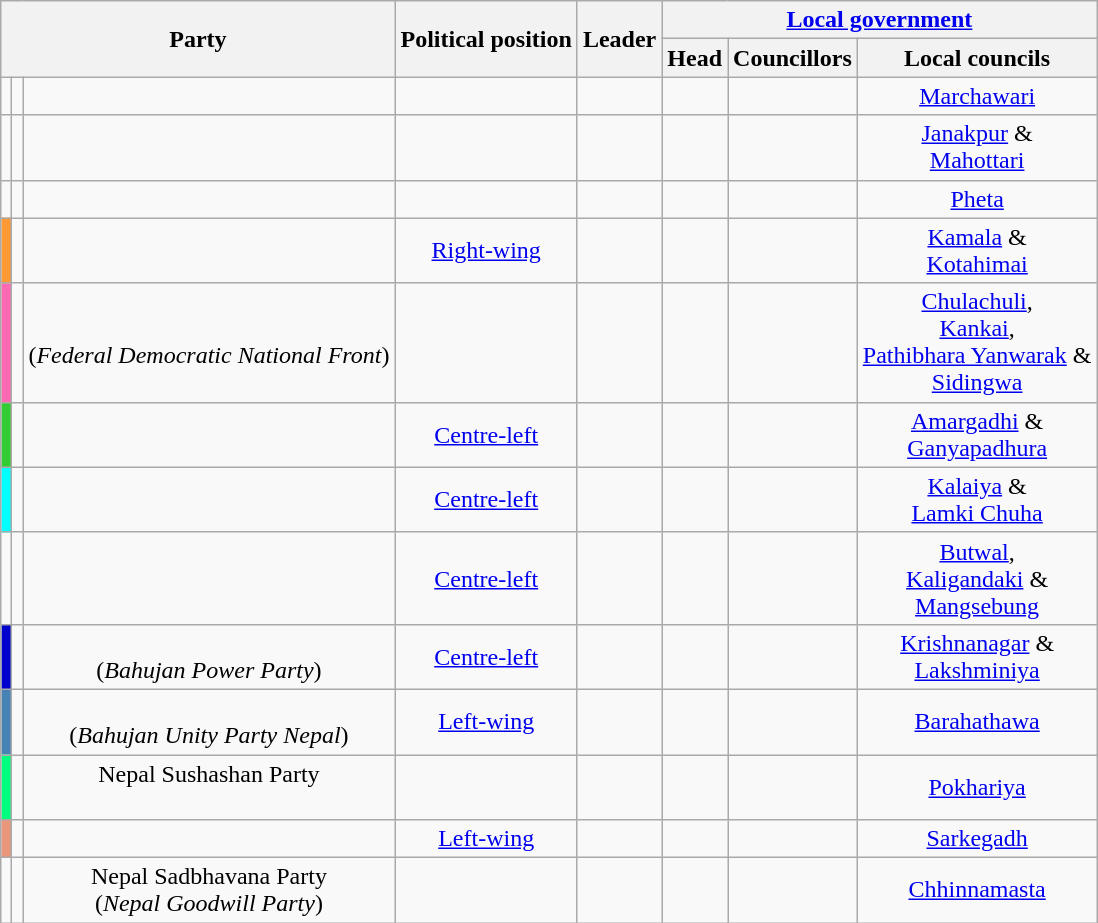<table class="wikitable sortable" style="text-align: center;">
<tr>
<th colspan="3" rowspan="2" scope="col" class="unsortable">Party</th>
<th rowspan="2" scope="col" class="unsortable">Political position</th>
<th rowspan="2" class="unsortable">Leader</th>
<th colspan="3"><a href='#'>Local government</a></th>
</tr>
<tr>
<th data-sort-type="number">Head</th>
<th data-sort-type="number">Councillors</th>
<th scope="col" class="unsortable">Local councils</th>
</tr>
<tr>
<td bgcolor=></td>
<td></td>
<td><br></td>
<td></td>
<td></td>
<td></td>
<td></td>
<td><a href='#'>Marchawari</a></td>
</tr>
<tr>
<td bgcolor=></td>
<td></td>
<td><br><br></td>
<td></td>
<td></td>
<td></td>
<td></td>
<td><a href='#'>Janakpur</a> & <br> <a href='#'>Mahottari</a></td>
</tr>
<tr>
<td bgcolor=></td>
<td></td>
<td><br></td>
<td></td>
<td></td>
<td></td>
<td></td>
<td><a href='#'>Pheta</a></td>
</tr>
<tr>
<td bgcolor=#ff9933></td>
<td></td>
<td><br><br></td>
<td><a href='#'>Right-wing</a></td>
<td></td>
<td></td>
<td></td>
<td><a href='#'>Kamala</a> & <br> <a href='#'>Kotahimai</a></td>
</tr>
<tr>
<td bgcolor=hotpink></td>
<td></td>
<td><br>(<em>Federal Democratic National Front</em>)<br></td>
<td></td>
<td></td>
<td></td>
<td></td>
<td><a href='#'>Chulachuli</a>,<br><a href='#'>Kankai</a>,<br><a href='#'>Pathibhara Yanwarak</a> &<br><a href='#'>Sidingwa</a></td>
</tr>
<tr>
<td bgcolor=limegreen></td>
<td></td>
<td><br></td>
<td><a href='#'>Centre-left</a></td>
<td></td>
<td></td>
<td></td>
<td><a href='#'>Amargadhi</a> & <br><a href='#'>Ganyapadhura</a></td>
</tr>
<tr>
<td bgcolor=cyan></td>
<td></td>
<td><br><br></td>
<td><a href='#'>Centre-left</a></td>
<td></td>
<td></td>
<td></td>
<td><a href='#'>Kalaiya</a> & <br> <a href='#'>Lamki Chuha</a></td>
</tr>
<tr>
<td bgcolor=></td>
<td></td>
<td><br><br></td>
<td><a href='#'>Centre-left</a></td>
<td></td>
<td></td>
<td></td>
<td><a href='#'>Butwal</a>,<br><a href='#'>Kaligandaki</a> & <br> <a href='#'>Mangsebung</a></td>
</tr>
<tr>
<td bgcolor=mediumblue></td>
<td></td>
<td><br>(<em>Bahujan Power Party</em>)<br></td>
<td><a href='#'>Centre-left</a></td>
<td></td>
<td></td>
<td></td>
<td><a href='#'>Krishnanagar</a> &<br><a href='#'>Lakshminiya</a></td>
</tr>
<tr>
<td bgcolor=steelblue></td>
<td></td>
<td><br>(<em>Bahujan Unity Party Nepal</em>)<br></td>
<td><a href='#'>Left-wing</a></td>
<td></td>
<td></td>
<td></td>
<td><a href='#'>Barahathawa</a></td>
</tr>
<tr>
<td bgcolor=#00ff7f></td>
<td></td>
<td>Nepal Sushashan Party<br><br></td>
<td></td>
<td></td>
<td></td>
<td></td>
<td><a href='#'>Pokhariya</a></td>
</tr>
<tr>
<td bgcolor=darksalmon></td>
<td></td>
<td><br></td>
<td><a href='#'>Left-wing</a></td>
<td></td>
<td></td>
<td></td>
<td><a href='#'>Sarkegadh</a></td>
</tr>
<tr>
<td bgcolor=></td>
<td></td>
<td>Nepal Sadbhavana Party<br>(<em>Nepal Goodwill Party</em>)<br></td>
<td></td>
<td></td>
<td></td>
<td></td>
<td><a href='#'>Chhinnamasta</a></td>
</tr>
</table>
